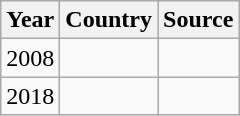<table class="wikitable">
<tr>
<th>Year</th>
<th>Country</th>
<th>Source</th>
</tr>
<tr>
<td>2008</td>
<td></td>
<td></td>
</tr>
<tr>
<td>2018</td>
<td></td>
<td></td>
</tr>
</table>
